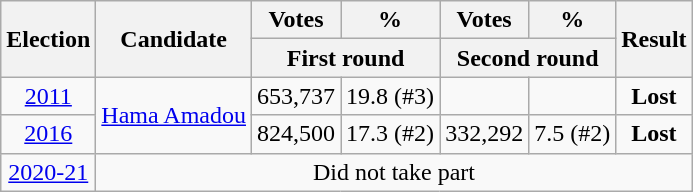<table class="wikitable" style="text-align:center">
<tr>
<th rowspan="2">Election</th>
<th rowspan="2">Candidate</th>
<th>Votes</th>
<th>%</th>
<th>Votes</th>
<th>%</th>
<th rowspan="2">Result</th>
</tr>
<tr>
<th colspan="2">First round</th>
<th colspan="2">Second round</th>
</tr>
<tr>
<td><a href='#'>2011</a></td>
<td rowspan="2"><a href='#'>Hama Amadou</a></td>
<td>653,737</td>
<td>19.8 (#3)</td>
<td></td>
<td></td>
<td><strong>Lost</strong> </td>
</tr>
<tr>
<td><a href='#'>2016</a></td>
<td>824,500</td>
<td>17.3 (#2)</td>
<td>332,292</td>
<td>7.5 (#2)</td>
<td><strong>Lost</strong> </td>
</tr>
<tr>
<td><a href='#'>2020-21</a></td>
<td colspan = "7">Did not take part</td>
</tr>
</table>
